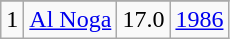<table class="wikitable">
<tr>
</tr>
<tr>
<td>1</td>
<td><a href='#'>Al Noga</a></td>
<td>17.0</td>
<td><a href='#'>1986</a></td>
</tr>
</table>
